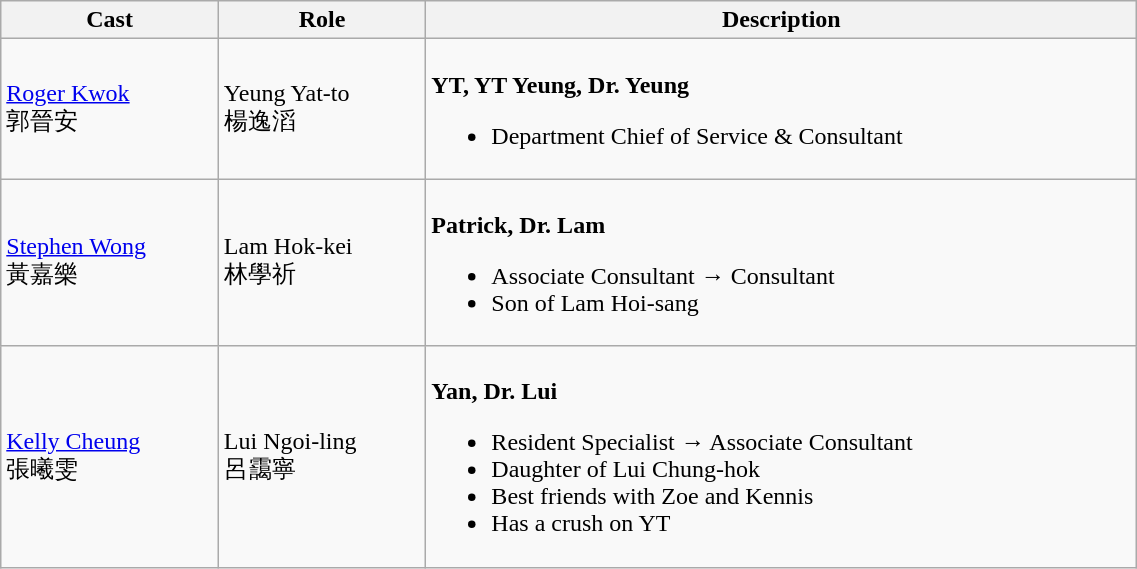<table class="wikitable" width="60%">
<tr>
<th>Cast</th>
<th>Role</th>
<th>Description</th>
</tr>
<tr>
<td><a href='#'>Roger Kwok</a> <br> 郭晉安</td>
<td>Yeung Yat-to<br>楊逸滔</td>
<td><br><strong>YT, YT Yeung, Dr. Yeung</strong><ul><li>Department Chief of Service & Consultant</li></ul></td>
</tr>
<tr>
<td><a href='#'>Stephen Wong</a> <br> 黃嘉樂</td>
<td>Lam Hok-kei <br> 林學祈</td>
<td><br><strong>Patrick, Dr. Lam</strong><ul><li>Associate Consultant → Consultant</li><li>Son of Lam Hoi-sang</li></ul></td>
</tr>
<tr>
<td><a href='#'>Kelly Cheung</a> <br> 張曦雯</td>
<td>Lui Ngoi-ling <br> 呂靄寧</td>
<td><br><strong>Yan, Dr. Lui</strong><ul><li>Resident Specialist → Associate Consultant</li><li>Daughter of Lui Chung-hok</li><li>Best friends with Zoe and Kennis</li><li>Has a crush on YT</li></ul></td>
</tr>
</table>
